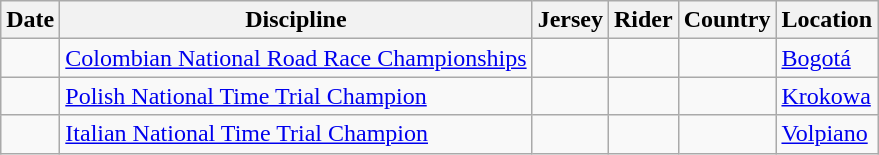<table class="wikitable">
<tr>
<th>Date</th>
<th>Discipline</th>
<th>Jersey</th>
<th>Rider</th>
<th>Country</th>
<th>Location</th>
</tr>
<tr>
<td></td>
<td><a href='#'>Colombian National Road Race Championships</a></td>
<td></td>
<td></td>
<td></td>
<td><a href='#'>Bogotá</a></td>
</tr>
<tr>
<td></td>
<td><a href='#'>Polish National Time Trial Champion</a></td>
<td></td>
<td></td>
<td></td>
<td><a href='#'>Krokowa</a></td>
</tr>
<tr>
<td></td>
<td><a href='#'>Italian National Time Trial Champion</a></td>
<td></td>
<td></td>
<td></td>
<td><a href='#'>Volpiano</a></td>
</tr>
</table>
